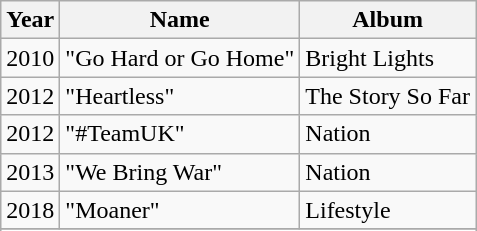<table class=wikitable>
<tr>
<th>Year</th>
<th>Name</th>
<th>Album</th>
</tr>
<tr>
<td>2010</td>
<td>"Go Hard or Go Home"</td>
<td>Bright Lights</td>
</tr>
<tr>
<td>2012</td>
<td>"Heartless"</td>
<td>The Story So Far</td>
</tr>
<tr>
<td>2012</td>
<td>"#TeamUK"</td>
<td>Nation</td>
</tr>
<tr>
<td>2013</td>
<td>"We Bring War"</td>
<td>Nation</td>
</tr>
<tr>
<td>2018</td>
<td>"Moaner"</td>
<td>Lifestyle</td>
</tr>
<tr>
</tr>
<tr>
</tr>
</table>
